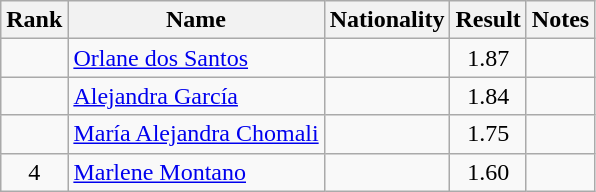<table class="wikitable sortable" style="text-align:center">
<tr>
<th>Rank</th>
<th>Name</th>
<th>Nationality</th>
<th>Result</th>
<th>Notes</th>
</tr>
<tr>
<td></td>
<td align=left><a href='#'>Orlane dos Santos</a></td>
<td align=left></td>
<td>1.87</td>
<td></td>
</tr>
<tr>
<td></td>
<td align=left><a href='#'>Alejandra García</a></td>
<td align=left></td>
<td>1.84</td>
<td></td>
</tr>
<tr>
<td></td>
<td align=left><a href='#'>María Alejandra Chomali</a></td>
<td align=left></td>
<td>1.75</td>
<td></td>
</tr>
<tr>
<td>4</td>
<td align=left><a href='#'>Marlene Montano</a></td>
<td align=left></td>
<td>1.60</td>
<td></td>
</tr>
</table>
